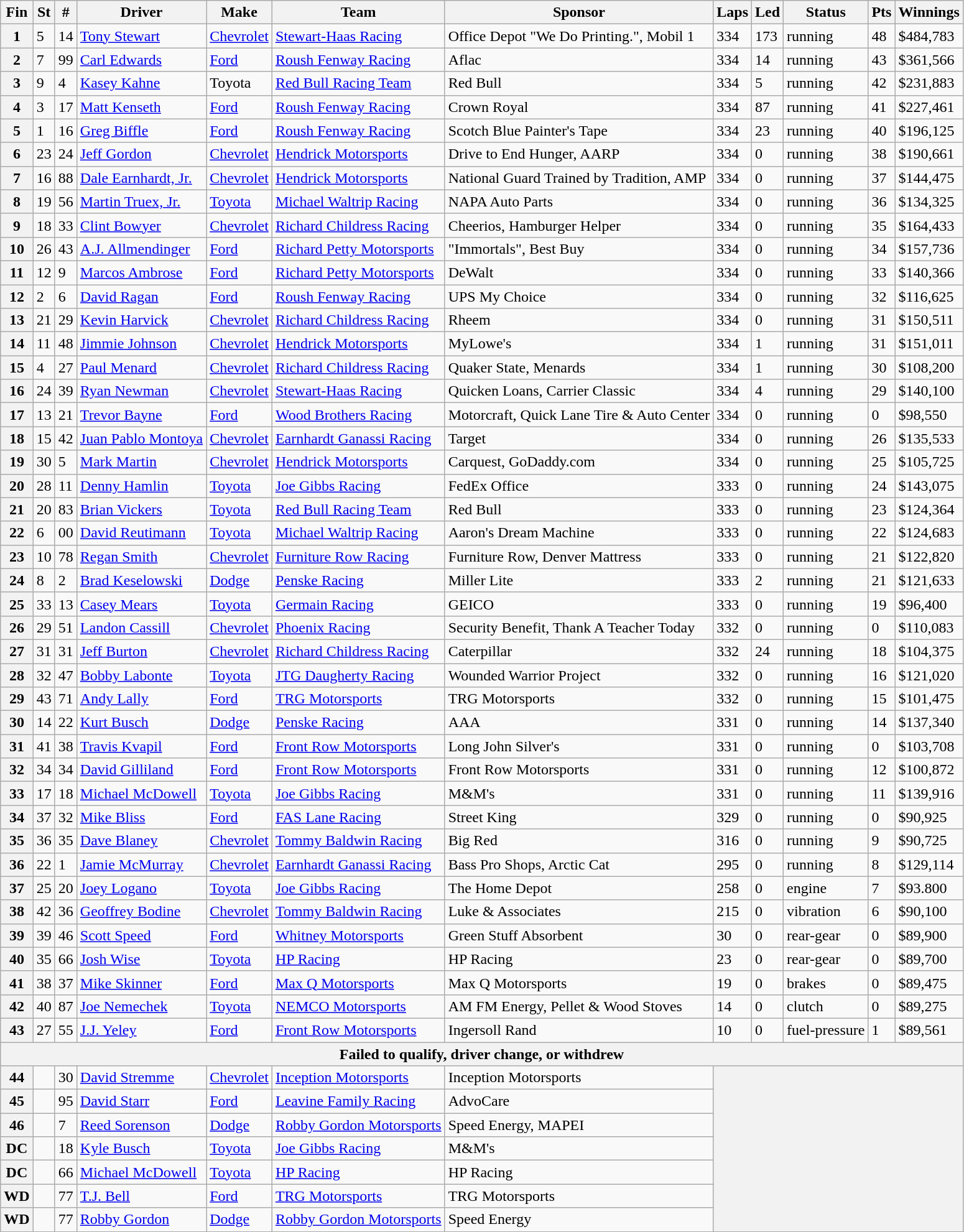<table class="wikitable sortable">
<tr>
<th>Fin</th>
<th>St</th>
<th>#</th>
<th>Driver</th>
<th>Make</th>
<th>Team</th>
<th>Sponsor</th>
<th>Laps</th>
<th>Led</th>
<th>Status</th>
<th>Pts</th>
<th>Winnings</th>
</tr>
<tr>
<th>1</th>
<td>5</td>
<td>14</td>
<td><a href='#'>Tony Stewart</a></td>
<td><a href='#'>Chevrolet</a></td>
<td><a href='#'>Stewart-Haas Racing</a></td>
<td>Office Depot "We Do Printing.", Mobil 1</td>
<td>334</td>
<td>173</td>
<td>running</td>
<td>48</td>
<td>$484,783</td>
</tr>
<tr>
<th>2</th>
<td>7</td>
<td>99</td>
<td><a href='#'>Carl Edwards</a></td>
<td><a href='#'>Ford</a></td>
<td><a href='#'>Roush Fenway Racing</a></td>
<td>Aflac</td>
<td>334</td>
<td>14</td>
<td>running</td>
<td>43</td>
<td>$361,566</td>
</tr>
<tr>
<th>3</th>
<td>9</td>
<td>4</td>
<td><a href='#'>Kasey Kahne</a></td>
<td>Toyota</td>
<td><a href='#'>Red Bull Racing Team</a></td>
<td>Red Bull</td>
<td>334</td>
<td>5</td>
<td>running</td>
<td>42</td>
<td>$231,883</td>
</tr>
<tr>
<th>4</th>
<td>3</td>
<td>17</td>
<td><a href='#'>Matt Kenseth</a></td>
<td><a href='#'>Ford</a></td>
<td><a href='#'>Roush Fenway Racing</a></td>
<td>Crown Royal</td>
<td>334</td>
<td>87</td>
<td>running</td>
<td>41</td>
<td>$227,461</td>
</tr>
<tr>
<th>5</th>
<td>1</td>
<td>16</td>
<td><a href='#'>Greg Biffle</a></td>
<td><a href='#'>Ford</a></td>
<td><a href='#'>Roush Fenway Racing</a></td>
<td>Scotch Blue Painter's Tape</td>
<td>334</td>
<td>23</td>
<td>running</td>
<td>40</td>
<td>$196,125</td>
</tr>
<tr>
<th>6</th>
<td>23</td>
<td>24</td>
<td><a href='#'>Jeff Gordon</a></td>
<td><a href='#'>Chevrolet</a></td>
<td><a href='#'>Hendrick Motorsports</a></td>
<td>Drive to End Hunger, AARP</td>
<td>334</td>
<td>0</td>
<td>running</td>
<td>38</td>
<td>$190,661</td>
</tr>
<tr>
<th>7</th>
<td>16</td>
<td>88</td>
<td><a href='#'>Dale Earnhardt, Jr.</a></td>
<td><a href='#'>Chevrolet</a></td>
<td><a href='#'>Hendrick Motorsports</a></td>
<td>National Guard Trained by Tradition, AMP</td>
<td>334</td>
<td>0</td>
<td>running</td>
<td>37</td>
<td>$144,475</td>
</tr>
<tr>
<th>8</th>
<td>19</td>
<td>56</td>
<td><a href='#'>Martin Truex, Jr.</a></td>
<td><a href='#'>Toyota</a></td>
<td><a href='#'>Michael Waltrip Racing</a></td>
<td>NAPA Auto Parts</td>
<td>334</td>
<td>0</td>
<td>running</td>
<td>36</td>
<td>$134,325</td>
</tr>
<tr>
<th>9</th>
<td>18</td>
<td>33</td>
<td><a href='#'>Clint Bowyer</a></td>
<td><a href='#'>Chevrolet</a></td>
<td><a href='#'>Richard Childress Racing</a></td>
<td>Cheerios, Hamburger Helper</td>
<td>334</td>
<td>0</td>
<td>running</td>
<td>35</td>
<td>$164,433</td>
</tr>
<tr>
<th>10</th>
<td>26</td>
<td>43</td>
<td><a href='#'>A.J. Allmendinger</a></td>
<td><a href='#'>Ford</a></td>
<td><a href='#'>Richard Petty Motorsports</a></td>
<td>"Immortals", Best Buy</td>
<td>334</td>
<td>0</td>
<td>running</td>
<td>34</td>
<td>$157,736</td>
</tr>
<tr>
<th>11</th>
<td>12</td>
<td>9</td>
<td><a href='#'>Marcos Ambrose</a></td>
<td><a href='#'>Ford</a></td>
<td><a href='#'>Richard Petty Motorsports</a></td>
<td>DeWalt</td>
<td>334</td>
<td>0</td>
<td>running</td>
<td>33</td>
<td>$140,366</td>
</tr>
<tr>
<th>12</th>
<td>2</td>
<td>6</td>
<td><a href='#'>David Ragan</a></td>
<td><a href='#'>Ford</a></td>
<td><a href='#'>Roush Fenway Racing</a></td>
<td>UPS My Choice</td>
<td>334</td>
<td>0</td>
<td>running</td>
<td>32</td>
<td>$116,625</td>
</tr>
<tr>
<th>13</th>
<td>21</td>
<td>29</td>
<td><a href='#'>Kevin Harvick</a></td>
<td><a href='#'>Chevrolet</a></td>
<td><a href='#'>Richard Childress Racing</a></td>
<td>Rheem</td>
<td>334</td>
<td>0</td>
<td>running</td>
<td>31</td>
<td>$150,511</td>
</tr>
<tr>
<th>14</th>
<td>11</td>
<td>48</td>
<td><a href='#'>Jimmie Johnson</a></td>
<td><a href='#'>Chevrolet</a></td>
<td><a href='#'>Hendrick Motorsports</a></td>
<td>MyLowe's</td>
<td>334</td>
<td>1</td>
<td>running</td>
<td>31</td>
<td>$151,011</td>
</tr>
<tr>
<th>15</th>
<td>4</td>
<td>27</td>
<td><a href='#'>Paul Menard</a></td>
<td><a href='#'>Chevrolet</a></td>
<td><a href='#'>Richard Childress Racing</a></td>
<td>Quaker State, Menards</td>
<td>334</td>
<td>1</td>
<td>running</td>
<td>30</td>
<td>$108,200</td>
</tr>
<tr>
<th>16</th>
<td>24</td>
<td>39</td>
<td><a href='#'>Ryan Newman</a></td>
<td><a href='#'>Chevrolet</a></td>
<td><a href='#'>Stewart-Haas Racing</a></td>
<td>Quicken Loans, Carrier Classic</td>
<td>334</td>
<td>4</td>
<td>running</td>
<td>29</td>
<td>$140,100</td>
</tr>
<tr>
<th>17</th>
<td>13</td>
<td>21</td>
<td><a href='#'>Trevor Bayne</a></td>
<td><a href='#'>Ford</a></td>
<td><a href='#'>Wood Brothers Racing</a></td>
<td>Motorcraft, Quick Lane Tire & Auto Center</td>
<td>334</td>
<td>0</td>
<td>running</td>
<td>0</td>
<td>$98,550</td>
</tr>
<tr>
<th>18</th>
<td>15</td>
<td>42</td>
<td><a href='#'>Juan Pablo Montoya</a></td>
<td><a href='#'>Chevrolet</a></td>
<td><a href='#'>Earnhardt Ganassi Racing</a></td>
<td>Target</td>
<td>334</td>
<td>0</td>
<td>running</td>
<td>26</td>
<td>$135,533</td>
</tr>
<tr>
<th>19</th>
<td>30</td>
<td>5</td>
<td><a href='#'>Mark Martin</a></td>
<td><a href='#'>Chevrolet</a></td>
<td><a href='#'>Hendrick Motorsports</a></td>
<td>Carquest, GoDaddy.com</td>
<td>334</td>
<td>0</td>
<td>running</td>
<td>25</td>
<td>$105,725</td>
</tr>
<tr>
<th>20</th>
<td>28</td>
<td>11</td>
<td><a href='#'>Denny Hamlin</a></td>
<td><a href='#'>Toyota</a></td>
<td><a href='#'>Joe Gibbs Racing</a></td>
<td>FedEx Office</td>
<td>333</td>
<td>0</td>
<td>running</td>
<td>24</td>
<td>$143,075</td>
</tr>
<tr>
<th>21</th>
<td>20</td>
<td>83</td>
<td><a href='#'>Brian Vickers</a></td>
<td><a href='#'>Toyota</a></td>
<td><a href='#'>Red Bull Racing Team</a></td>
<td>Red Bull</td>
<td>333</td>
<td>0</td>
<td>running</td>
<td>23</td>
<td>$124,364</td>
</tr>
<tr>
<th>22</th>
<td>6</td>
<td>00</td>
<td><a href='#'>David Reutimann</a></td>
<td><a href='#'>Toyota</a></td>
<td><a href='#'>Michael Waltrip Racing</a></td>
<td>Aaron's Dream Machine</td>
<td>333</td>
<td>0</td>
<td>running</td>
<td>22</td>
<td>$124,683</td>
</tr>
<tr>
<th>23</th>
<td>10</td>
<td>78</td>
<td><a href='#'>Regan Smith</a></td>
<td><a href='#'>Chevrolet</a></td>
<td><a href='#'>Furniture Row Racing</a></td>
<td>Furniture Row, Denver Mattress</td>
<td>333</td>
<td>0</td>
<td>running</td>
<td>21</td>
<td>$122,820</td>
</tr>
<tr>
<th>24</th>
<td>8</td>
<td>2</td>
<td><a href='#'>Brad Keselowski</a></td>
<td><a href='#'>Dodge</a></td>
<td><a href='#'>Penske Racing</a></td>
<td>Miller Lite</td>
<td>333</td>
<td>2</td>
<td>running</td>
<td>21</td>
<td>$121,633</td>
</tr>
<tr>
<th>25</th>
<td>33</td>
<td>13</td>
<td><a href='#'>Casey Mears</a></td>
<td><a href='#'>Toyota</a></td>
<td><a href='#'>Germain Racing</a></td>
<td>GEICO</td>
<td>333</td>
<td>0</td>
<td>running</td>
<td>19</td>
<td>$96,400</td>
</tr>
<tr>
<th>26</th>
<td>29</td>
<td>51</td>
<td><a href='#'>Landon Cassill</a></td>
<td><a href='#'>Chevrolet</a></td>
<td><a href='#'>Phoenix Racing</a></td>
<td>Security Benefit, Thank A Teacher Today</td>
<td>332</td>
<td>0</td>
<td>running</td>
<td>0</td>
<td>$110,083</td>
</tr>
<tr>
<th>27</th>
<td>31</td>
<td>31</td>
<td><a href='#'>Jeff Burton</a></td>
<td><a href='#'>Chevrolet</a></td>
<td><a href='#'>Richard Childress Racing</a></td>
<td>Caterpillar</td>
<td>332</td>
<td>24</td>
<td>running</td>
<td>18</td>
<td>$104,375</td>
</tr>
<tr>
<th>28</th>
<td>32</td>
<td>47</td>
<td><a href='#'>Bobby Labonte</a></td>
<td><a href='#'>Toyota</a></td>
<td><a href='#'>JTG Daugherty Racing</a></td>
<td>Wounded Warrior Project</td>
<td>332</td>
<td>0</td>
<td>running</td>
<td>16</td>
<td>$121,020</td>
</tr>
<tr>
<th>29</th>
<td>43</td>
<td>71</td>
<td><a href='#'>Andy Lally</a></td>
<td><a href='#'>Ford</a></td>
<td><a href='#'>TRG Motorsports</a></td>
<td>TRG Motorsports</td>
<td>332</td>
<td>0</td>
<td>running</td>
<td>15</td>
<td>$101,475</td>
</tr>
<tr>
<th>30</th>
<td>14</td>
<td>22</td>
<td><a href='#'>Kurt Busch</a></td>
<td><a href='#'>Dodge</a></td>
<td><a href='#'>Penske Racing</a></td>
<td>AAA</td>
<td>331</td>
<td>0</td>
<td>running</td>
<td>14</td>
<td>$137,340</td>
</tr>
<tr>
<th>31</th>
<td>41</td>
<td>38</td>
<td><a href='#'>Travis Kvapil</a></td>
<td><a href='#'>Ford</a></td>
<td><a href='#'>Front Row Motorsports</a></td>
<td>Long John Silver's</td>
<td>331</td>
<td>0</td>
<td>running</td>
<td>0</td>
<td>$103,708</td>
</tr>
<tr>
<th>32</th>
<td>34</td>
<td>34</td>
<td><a href='#'>David Gilliland</a></td>
<td><a href='#'>Ford</a></td>
<td><a href='#'>Front Row Motorsports</a></td>
<td>Front Row Motorsports</td>
<td>331</td>
<td>0</td>
<td>running</td>
<td>12</td>
<td>$100,872</td>
</tr>
<tr>
<th>33</th>
<td>17</td>
<td>18</td>
<td><a href='#'>Michael McDowell</a></td>
<td><a href='#'>Toyota</a></td>
<td><a href='#'>Joe Gibbs Racing</a></td>
<td>M&M's</td>
<td>331</td>
<td>0</td>
<td>running</td>
<td>11</td>
<td>$139,916</td>
</tr>
<tr>
<th>34</th>
<td>37</td>
<td>32</td>
<td><a href='#'>Mike Bliss</a></td>
<td><a href='#'>Ford</a></td>
<td><a href='#'>FAS Lane Racing</a></td>
<td>Street King</td>
<td>329</td>
<td>0</td>
<td>running</td>
<td>0</td>
<td>$90,925</td>
</tr>
<tr>
<th>35</th>
<td>36</td>
<td>35</td>
<td><a href='#'>Dave Blaney</a></td>
<td><a href='#'>Chevrolet</a></td>
<td><a href='#'>Tommy Baldwin Racing</a></td>
<td>Big Red</td>
<td>316</td>
<td>0</td>
<td>running</td>
<td>9</td>
<td>$90,725</td>
</tr>
<tr>
<th>36</th>
<td>22</td>
<td>1</td>
<td><a href='#'>Jamie McMurray</a></td>
<td><a href='#'>Chevrolet</a></td>
<td><a href='#'>Earnhardt Ganassi Racing</a></td>
<td>Bass Pro Shops, Arctic Cat</td>
<td>295</td>
<td>0</td>
<td>running</td>
<td>8</td>
<td>$129,114</td>
</tr>
<tr>
<th>37</th>
<td>25</td>
<td>20</td>
<td><a href='#'>Joey Logano</a></td>
<td><a href='#'>Toyota</a></td>
<td><a href='#'>Joe Gibbs Racing</a></td>
<td>The Home Depot</td>
<td>258</td>
<td>0</td>
<td>engine</td>
<td>7</td>
<td>$93.800</td>
</tr>
<tr>
<th>38</th>
<td>42</td>
<td>36</td>
<td><a href='#'>Geoffrey Bodine</a></td>
<td><a href='#'>Chevrolet</a></td>
<td><a href='#'>Tommy Baldwin Racing</a></td>
<td>Luke & Associates</td>
<td>215</td>
<td>0</td>
<td>vibration</td>
<td>6</td>
<td>$90,100</td>
</tr>
<tr>
<th>39</th>
<td>39</td>
<td>46</td>
<td><a href='#'>Scott Speed</a></td>
<td><a href='#'>Ford</a></td>
<td><a href='#'>Whitney Motorsports</a></td>
<td>Green Stuff Absorbent</td>
<td>30</td>
<td>0</td>
<td>rear-gear</td>
<td>0</td>
<td>$89,900</td>
</tr>
<tr>
<th>40</th>
<td>35</td>
<td>66</td>
<td><a href='#'>Josh Wise</a></td>
<td><a href='#'>Toyota</a></td>
<td><a href='#'>HP Racing</a></td>
<td>HP Racing</td>
<td>23</td>
<td>0</td>
<td>rear-gear</td>
<td>0</td>
<td>$89,700</td>
</tr>
<tr>
<th>41</th>
<td>38</td>
<td>37</td>
<td><a href='#'>Mike Skinner</a></td>
<td><a href='#'>Ford</a></td>
<td><a href='#'>Max Q Motorsports</a></td>
<td>Max Q Motorsports</td>
<td>19</td>
<td>0</td>
<td>brakes</td>
<td>0</td>
<td>$89,475</td>
</tr>
<tr>
<th>42</th>
<td>40</td>
<td>87</td>
<td><a href='#'>Joe Nemechek</a></td>
<td><a href='#'>Toyota</a></td>
<td><a href='#'>NEMCO Motorsports</a></td>
<td>AM FM Energy, Pellet & Wood Stoves</td>
<td>14</td>
<td>0</td>
<td>clutch</td>
<td>0</td>
<td>$89,275</td>
</tr>
<tr>
<th>43</th>
<td>27</td>
<td>55</td>
<td><a href='#'>J.J. Yeley</a></td>
<td><a href='#'>Ford</a></td>
<td><a href='#'>Front Row Motorsports</a></td>
<td>Ingersoll Rand</td>
<td>10</td>
<td>0</td>
<td>fuel-pressure</td>
<td>1</td>
<td>$89,561</td>
</tr>
<tr>
<th colspan="12">Failed to qualify, driver change, or withdrew</th>
</tr>
<tr>
<th>44</th>
<td></td>
<td>30</td>
<td><a href='#'>David Stremme</a></td>
<td><a href='#'>Chevrolet</a></td>
<td><a href='#'>Inception Motorsports</a></td>
<td>Inception Motorsports</td>
<th colspan="5" rowspan="7"></th>
</tr>
<tr>
<th>45</th>
<td></td>
<td>95</td>
<td><a href='#'>David Starr</a></td>
<td><a href='#'>Ford</a></td>
<td><a href='#'>Leavine Family Racing</a></td>
<td>AdvoCare</td>
</tr>
<tr>
<th>46</th>
<td></td>
<td>7</td>
<td><a href='#'>Reed Sorenson</a></td>
<td><a href='#'>Dodge</a></td>
<td><a href='#'>Robby Gordon Motorsports</a></td>
<td>Speed Energy, MAPEI</td>
</tr>
<tr>
<th>DC</th>
<td></td>
<td>18</td>
<td><a href='#'>Kyle Busch</a></td>
<td><a href='#'>Toyota</a></td>
<td><a href='#'>Joe Gibbs Racing</a></td>
<td>M&M's</td>
</tr>
<tr>
<th>DC</th>
<td></td>
<td>66</td>
<td><a href='#'>Michael McDowell</a></td>
<td><a href='#'>Toyota</a></td>
<td><a href='#'>HP Racing</a></td>
<td>HP Racing</td>
</tr>
<tr>
<th>WD</th>
<td></td>
<td>77</td>
<td><a href='#'>T.J. Bell</a></td>
<td><a href='#'>Ford</a></td>
<td><a href='#'>TRG Motorsports</a></td>
<td>TRG Motorsports</td>
</tr>
<tr>
<th>WD</th>
<td></td>
<td>77</td>
<td><a href='#'>Robby Gordon</a></td>
<td><a href='#'>Dodge</a></td>
<td><a href='#'>Robby Gordon Motorsports</a></td>
<td>Speed Energy</td>
</tr>
</table>
